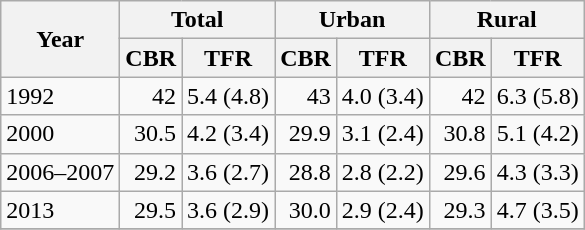<table class="wikitable">
<tr>
<th rowspan=2>Year</th>
<th colspan=2>Total</th>
<th colspan=2>Urban</th>
<th colspan=2>Rural</th>
</tr>
<tr>
<th>CBR</th>
<th>TFR</th>
<th>CBR</th>
<th>TFR</th>
<th>CBR</th>
<th>TFR</th>
</tr>
<tr>
<td>1992</td>
<td style="text-align:right;">42</td>
<td style="text-align:right;">5.4 (4.8)</td>
<td style="text-align:right;">43</td>
<td style="text-align:right;">4.0 (3.4)</td>
<td style="text-align:right;">42</td>
<td style="text-align:right;">6.3 (5.8)</td>
</tr>
<tr>
<td>2000</td>
<td style="text-align:right;">30.5</td>
<td style="text-align:right;">4.2 (3.4)</td>
<td style="text-align:right;">29.9</td>
<td style="text-align:right;">3.1 (2.4)</td>
<td style="text-align:right;">30.8</td>
<td style="text-align:right;">5.1 (4.2)</td>
</tr>
<tr>
<td>2006–2007</td>
<td style="text-align:right;">29.2</td>
<td style="text-align:right;">3.6 (2.7)</td>
<td style="text-align:right;">28.8</td>
<td style="text-align:right;">2.8 (2.2)</td>
<td style="text-align:right;">29.6</td>
<td style="text-align:right;">4.3 (3.3)</td>
</tr>
<tr>
<td>2013</td>
<td style="text-align:right;">29.5</td>
<td style="text-align:right;">3.6 (2.9)</td>
<td style="text-align:right;">30.0</td>
<td style="text-align:right;">2.9 (2.4)</td>
<td style="text-align:right;">29.3</td>
<td style="text-align:right;">4.7 (3.5)</td>
</tr>
<tr>
</tr>
</table>
